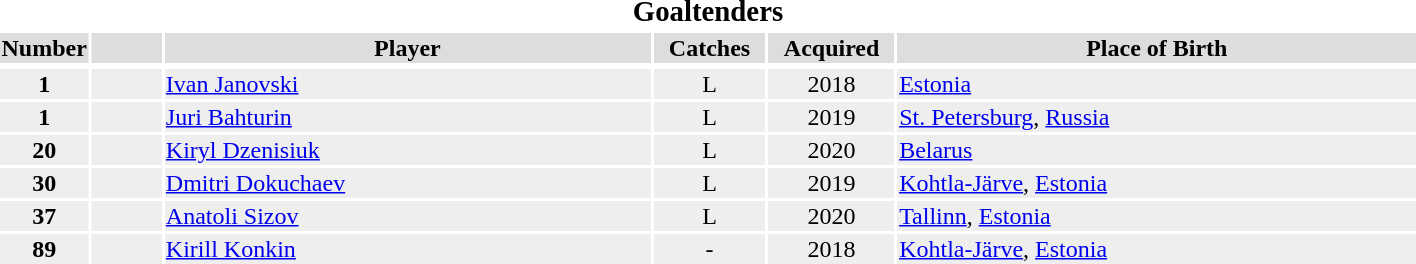<table width=75%>
<tr>
<th colspan=6><big>Goaltenders</big></th>
</tr>
<tr bgcolor="#dddddd">
<th width=5%>Number</th>
<th width=5%></th>
<th !width=15%>Player</th>
<th width=8%>Catches</th>
<th width=9%>Acquired</th>
<th width=37%>Place of Birth</th>
</tr>
<tr>
</tr>
<tr bgcolor="#eeeeee">
<td align=center><strong>1</strong></td>
<td align=center></td>
<td><a href='#'>Ivan Janovski</a></td>
<td align=center>L</td>
<td align=center>2018</td>
<td><a href='#'>Estonia</a></td>
</tr>
<tr bgcolor="#eeeeee">
<td align=center><strong>1</strong></td>
<td align=center></td>
<td><a href='#'>Juri Bahturin</a></td>
<td align=center>L</td>
<td align=center>2019</td>
<td><a href='#'>St. Petersburg</a>, <a href='#'>Russia</a></td>
</tr>
<tr bgcolor="#eeeeee">
<td align=center><strong>20</strong></td>
<td align=center></td>
<td><a href='#'>Kiryl Dzenisiuk</a></td>
<td align=center>L</td>
<td align=center>2020</td>
<td><a href='#'>Belarus</a></td>
</tr>
<tr bgcolor="#eeeeee">
<td align=center><strong>30</strong></td>
<td align=center></td>
<td><a href='#'>Dmitri Dokuchaev</a></td>
<td align=center>L</td>
<td align=center>2019</td>
<td><a href='#'>Kohtla-Järve</a>, <a href='#'>Estonia</a></td>
</tr>
<tr bgcolor="#eeeeee">
<td align=center><strong>37</strong></td>
<td align=center></td>
<td><a href='#'>Anatoli Sizov</a></td>
<td align=center>L</td>
<td align=center>2020</td>
<td><a href='#'>Tallinn</a>, <a href='#'>Estonia</a></td>
</tr>
<tr bgcolor="#eeeeee">
<td align=center><strong>89</strong></td>
<td align=center></td>
<td><a href='#'>Kirill Konkin</a></td>
<td align=center>-</td>
<td align=center>2018</td>
<td><a href='#'>Kohtla-Järve</a>, <a href='#'>Estonia</a></td>
</tr>
</table>
